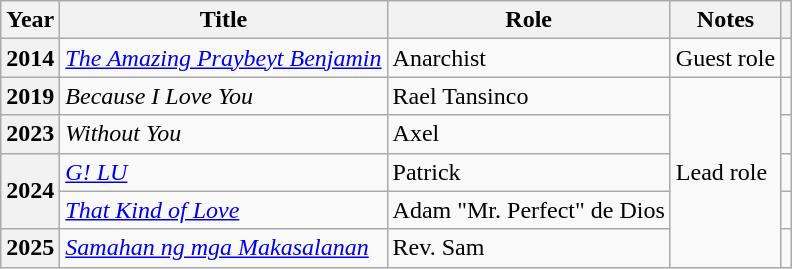<table class="wikitable plainrowheaders sortable">
<tr>
<th scope="col" rowspan="1">Year</th>
<th scope="col" colspan="1">Title</th>
<th scope="col" rowspan="1">Role</th>
<th scope="col" rowspan="1" class="unsortable">Notes</th>
<th scope="col" rowspan="1" class="unsortable"></th>
</tr>
<tr>
<th scope=row>2014</th>
<td><em><a href='#'>The Amazing Praybeyt Benjamin</a></em></td>
<td>Anarchist</td>
<td>Guest role</td>
<td></td>
</tr>
<tr>
<th scope="row">2019</th>
<td><em>Because I Love You</em></td>
<td>Rael Tansinco</td>
<td rowspan="5">Lead role</td>
<td></td>
</tr>
<tr>
<th scope="row">2023</th>
<td><em>Without You</em></td>
<td>Axel</td>
<td></td>
</tr>
<tr>
<th rowspan="2" scope="row">2024</th>
<td><em><a href='#'>G! LU</a></em></td>
<td>Patrick</td>
<td></td>
</tr>
<tr>
<td><em><a href='#'>That Kind of Love</a></em></td>
<td>Adam "Mr. Perfect" de Dios</td>
<td></td>
</tr>
<tr>
<th scope="row">2025</th>
<td><em><a href='#'>Samahan ng mga Makasalanan</a></em></td>
<td>Rev. Sam</td>
<td></td>
</tr>
</table>
